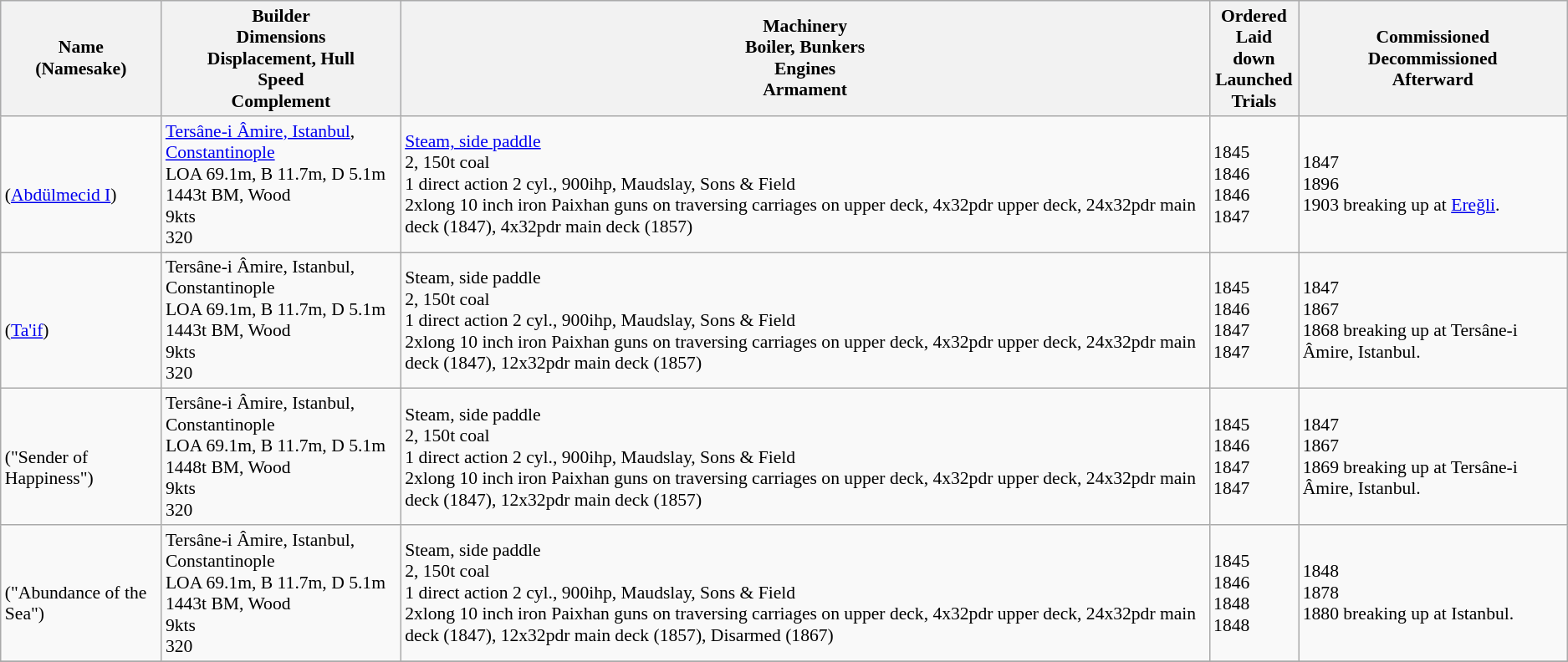<table class="wikitable" style="font-size:90%;">
<tr bgcolor="#e6e9ff">
<th>Name<br>(Namesake)</th>
<th>Builder<br>Dimensions<br>Displacement, Hull<br>Speed<br>Complement</th>
<th>Machinery<br>Boiler, Bunkers<br>Engines<br>Armament</th>
<th>Ordered<br>Laid down<br>Launched<br>Trials</th>
<th>Commissioned<br>Decommissioned<br>Afterward</th>
</tr>
<tr ---->
<td><br>(<a href='#'>Abdülmecid I</a>)</td>
<td> <a href='#'>Tersâne-i Âmire, Istanbul</a>, <a href='#'>Constantinople</a><br>LOA 69.1m, B 11.7m, D 5.1m<br>1443t BM, Wood<br>9kts<br>320</td>
<td><a href='#'>Steam, side paddle</a><br>2, 150t coal<br>1 direct action 2 cyl., 900ihp, Maudslay, Sons & Field<br>2xlong 10 inch iron Paixhan guns on traversing carriages on upper deck, 4x32pdr upper deck, 24x32pdr main deck (1847), 4x32pdr main deck (1857)</td>
<td>1845<br>1846<br>1846<br>1847</td>
<td>1847<br>1896<br>1903 breaking up at <a href='#'>Ereğli</a>.</td>
</tr>
<tr ---->
<td><br>(<a href='#'>Ta'if</a>)</td>
<td> Tersâne-i Âmire, Istanbul, Constantinople<br>LOA 69.1m, B 11.7m, D 5.1m<br>1443t BM, Wood<br>9kts<br>320</td>
<td>Steam, side paddle<br>2, 150t coal<br>1 direct action 2 cyl., 900ihp, Maudslay, Sons & Field<br>2xlong 10 inch iron Paixhan guns on traversing carriages on upper deck, 4x32pdr upper deck, 24x32pdr main deck (1847), 12x32pdr main deck (1857)</td>
<td>1845<br>1846<br>1847<br>1847</td>
<td>1847<br>1867<br>1868 breaking up at Tersâne-i Âmire, Istanbul.</td>
</tr>
<tr ---->
<td><br>("Sender of Happiness")</td>
<td> Tersâne-i Âmire, Istanbul, Constantinople<br>LOA 69.1m, B 11.7m, D 5.1m<br>1448t BM, Wood<br>9kts<br>320</td>
<td>Steam, side paddle<br>2, 150t coal<br>1 direct action 2 cyl., 900ihp, Maudslay, Sons & Field<br>2xlong 10 inch iron Paixhan guns on traversing carriages on upper deck, 4x32pdr upper deck, 24x32pdr main deck (1847), 12x32pdr main deck (1857)</td>
<td>1845<br>1846<br>1847<br>1847</td>
<td>1847<br>1867<br>1869 breaking up at Tersâne-i Âmire, Istanbul.</td>
</tr>
<tr ---->
<td><br>("Abundance of the Sea")</td>
<td> Tersâne-i Âmire, Istanbul, Constantinople<br>LOA 69.1m, B 11.7m, D 5.1m<br>1443t BM, Wood<br>9kts<br>320</td>
<td>Steam, side paddle<br>2, 150t coal<br>1 direct action 2 cyl., 900ihp, Maudslay, Sons & Field<br>2xlong 10 inch iron Paixhan guns on traversing carriages on upper deck, 4x32pdr upper deck, 24x32pdr main deck (1847), 12x32pdr main deck (1857), Disarmed (1867)</td>
<td>1845<br>1846<br>1848<br>1848</td>
<td>1848<br>1878<br>1880 breaking up at Istanbul.</td>
</tr>
<tr ---->
</tr>
</table>
